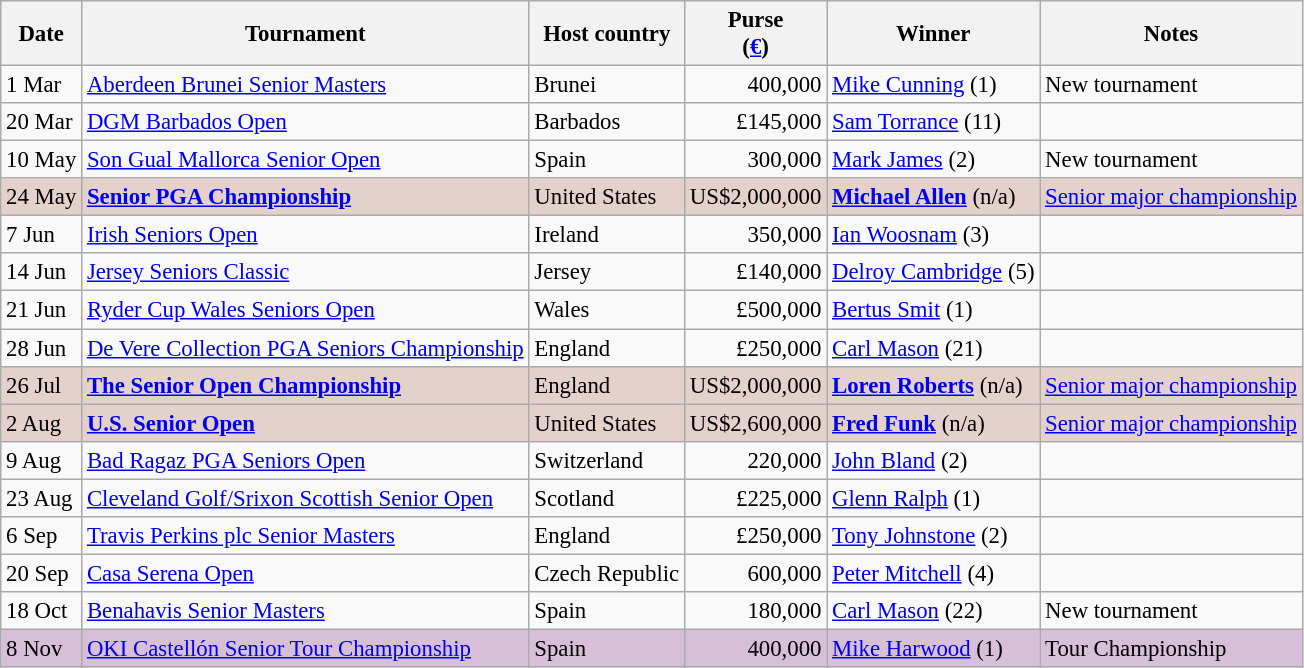<table class="wikitable" style="font-size:95%">
<tr>
<th>Date</th>
<th>Tournament</th>
<th>Host country</th>
<th>Purse<br>(<a href='#'>€</a>)</th>
<th>Winner</th>
<th>Notes</th>
</tr>
<tr>
<td>1 Mar</td>
<td><a href='#'>Aberdeen Brunei Senior Masters</a></td>
<td>Brunei</td>
<td align=right>400,000</td>
<td> <a href='#'>Mike Cunning</a> (1)</td>
<td>New tournament</td>
</tr>
<tr>
<td>20 Mar</td>
<td><a href='#'>DGM Barbados Open</a></td>
<td>Barbados</td>
<td align=right>£145,000</td>
<td> <a href='#'>Sam Torrance</a> (11)</td>
<td></td>
</tr>
<tr>
<td>10 May</td>
<td><a href='#'>Son Gual Mallorca Senior Open</a></td>
<td>Spain</td>
<td align=right>300,000</td>
<td> <a href='#'>Mark James</a> (2)</td>
<td>New tournament</td>
</tr>
<tr style="background:#e5d1cb;">
<td>24 May</td>
<td><strong><a href='#'>Senior PGA Championship</a></strong></td>
<td>United States</td>
<td align=right>US$2,000,000</td>
<td> <strong><a href='#'>Michael Allen</a></strong> (n/a)</td>
<td><a href='#'>Senior major championship</a></td>
</tr>
<tr>
<td>7 Jun</td>
<td><a href='#'>Irish Seniors Open</a></td>
<td>Ireland</td>
<td align=right>350,000</td>
<td> <a href='#'>Ian Woosnam</a> (3)</td>
<td></td>
</tr>
<tr>
<td>14 Jun</td>
<td><a href='#'>Jersey Seniors Classic</a></td>
<td>Jersey</td>
<td align=right>£140,000</td>
<td> <a href='#'>Delroy Cambridge</a> (5)</td>
<td></td>
</tr>
<tr>
<td>21 Jun</td>
<td><a href='#'>Ryder Cup Wales Seniors Open</a></td>
<td>Wales</td>
<td align=right>£500,000</td>
<td> <a href='#'>Bertus Smit</a> (1)</td>
<td></td>
</tr>
<tr>
<td>28 Jun</td>
<td><a href='#'>De Vere Collection PGA Seniors Championship</a></td>
<td>England</td>
<td align=right>£250,000</td>
<td> <a href='#'>Carl Mason</a> (21)</td>
<td></td>
</tr>
<tr style="background:#e5d1cb;">
<td>26 Jul</td>
<td><strong><a href='#'>The Senior Open Championship</a></strong></td>
<td>England</td>
<td align=right>US$2,000,000</td>
<td> <strong><a href='#'>Loren Roberts</a></strong> (n/a)</td>
<td><a href='#'>Senior major championship</a></td>
</tr>
<tr style="background:#e5d1cb;">
<td>2 Aug</td>
<td><strong><a href='#'>U.S. Senior Open</a></strong></td>
<td>United States</td>
<td align=right>US$2,600,000</td>
<td> <strong><a href='#'>Fred Funk</a></strong> (n/a)</td>
<td><a href='#'>Senior major championship</a></td>
</tr>
<tr>
<td>9 Aug</td>
<td><a href='#'>Bad Ragaz PGA Seniors Open</a></td>
<td>Switzerland</td>
<td align=right>220,000</td>
<td> <a href='#'>John Bland</a> (2)</td>
<td></td>
</tr>
<tr>
<td>23 Aug</td>
<td><a href='#'>Cleveland Golf/Srixon Scottish Senior Open</a></td>
<td>Scotland</td>
<td align=right>£225,000</td>
<td> <a href='#'>Glenn Ralph</a> (1)</td>
<td></td>
</tr>
<tr>
<td>6 Sep</td>
<td><a href='#'>Travis Perkins plc Senior Masters</a></td>
<td>England</td>
<td align=right>£250,000</td>
<td> <a href='#'>Tony Johnstone</a> (2)</td>
<td></td>
</tr>
<tr>
<td>20 Sep</td>
<td><a href='#'>Casa Serena Open</a></td>
<td>Czech Republic</td>
<td align=right>600,000</td>
<td> <a href='#'>Peter Mitchell</a> (4)</td>
<td></td>
</tr>
<tr>
<td>18 Oct</td>
<td><a href='#'>Benahavis Senior Masters</a></td>
<td>Spain</td>
<td align=right>180,000</td>
<td> <a href='#'>Carl Mason</a> (22)</td>
<td>New tournament</td>
</tr>
<tr style="background:thistle;">
<td>8 Nov</td>
<td><a href='#'>OKI Castellón Senior Tour Championship</a></td>
<td>Spain</td>
<td align=right>400,000</td>
<td> <a href='#'>Mike Harwood</a> (1)</td>
<td>Tour Championship</td>
</tr>
</table>
